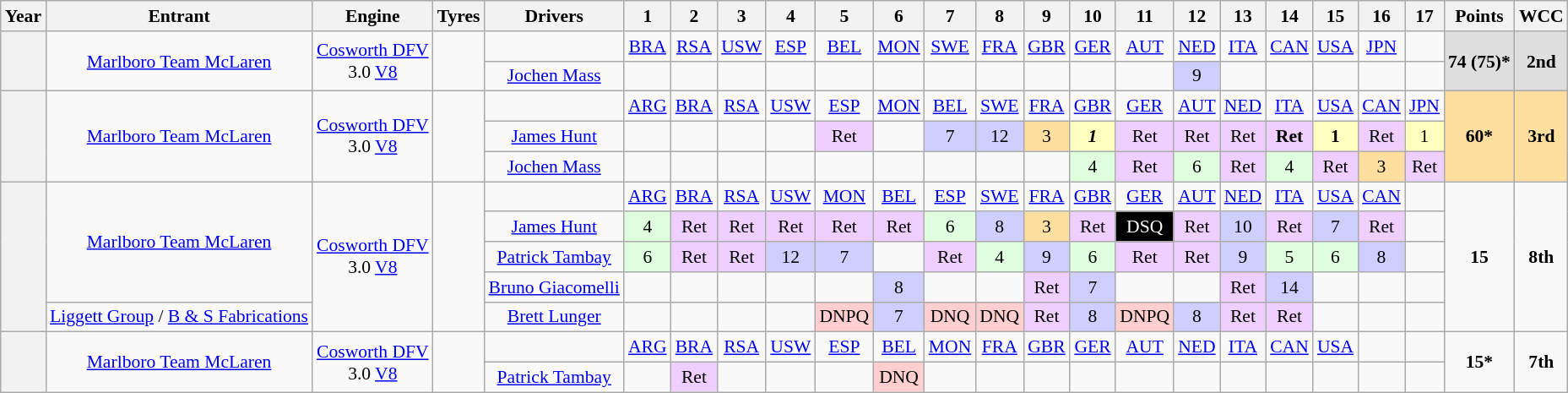<table class="wikitable" style="text-align:center; font-size:90%">
<tr>
<th>Year</th>
<th>Entrant</th>
<th>Engine</th>
<th>Tyres</th>
<th>Drivers</th>
<th>1</th>
<th>2</th>
<th>3</th>
<th>4</th>
<th>5</th>
<th>6</th>
<th>7</th>
<th>8</th>
<th>9</th>
<th>10</th>
<th>11</th>
<th>12</th>
<th>13</th>
<th>14</th>
<th>15</th>
<th>16</th>
<th>17</th>
<th>Points</th>
<th>WCC</th>
</tr>
<tr>
<th rowspan="2"></th>
<td rowspan="2"><a href='#'>Marlboro Team McLaren</a></td>
<td rowspan="2"><a href='#'>Cosworth DFV</a> <br>3.0 <a href='#'>V8</a></td>
<td rowspan="2"></td>
<td></td>
<td><a href='#'>BRA</a></td>
<td><a href='#'>RSA</a></td>
<td><a href='#'>USW</a></td>
<td><a href='#'>ESP</a></td>
<td><a href='#'>BEL</a></td>
<td><a href='#'>MON</a></td>
<td><a href='#'>SWE</a></td>
<td><a href='#'>FRA</a></td>
<td><a href='#'>GBR</a></td>
<td><a href='#'>GER</a></td>
<td><a href='#'>AUT</a></td>
<td><a href='#'>NED</a></td>
<td><a href='#'>ITA</a></td>
<td><a href='#'>CAN</a></td>
<td><a href='#'>USA</a></td>
<td><a href='#'>JPN</a></td>
<td></td>
<td rowspan=2 style="background:#dfdfdf;"><strong>74 (75)*</strong></td>
<td rowspan=2 style="background:#dfdfdf;"><strong>2nd</strong></td>
</tr>
<tr>
<td><a href='#'>Jochen Mass</a></td>
<td></td>
<td></td>
<td></td>
<td></td>
<td></td>
<td></td>
<td></td>
<td></td>
<td></td>
<td></td>
<td></td>
<td style="background:#cfcfff;">9</td>
<td></td>
<td></td>
<td></td>
<td></td>
<td></td>
</tr>
<tr>
<th rowspan="3"></th>
<td rowspan="3"><a href='#'>Marlboro Team McLaren</a></td>
<td rowspan="3"><a href='#'>Cosworth DFV</a> <br>3.0 <a href='#'>V8</a></td>
<td rowspan="3"></td>
<td></td>
<td><a href='#'>ARG</a></td>
<td><a href='#'>BRA</a></td>
<td><a href='#'>RSA</a></td>
<td><a href='#'>USW</a></td>
<td><a href='#'>ESP</a></td>
<td><a href='#'>MON</a></td>
<td><a href='#'>BEL</a></td>
<td><a href='#'>SWE</a></td>
<td><a href='#'>FRA</a></td>
<td><a href='#'>GBR</a></td>
<td><a href='#'>GER</a></td>
<td><a href='#'>AUT</a></td>
<td><a href='#'>NED</a></td>
<td><a href='#'>ITA</a></td>
<td><a href='#'>USA</a></td>
<td><a href='#'>CAN</a></td>
<td><a href='#'>JPN</a></td>
<td rowspan=3 style="background:#ffdf9f;"><strong>60*</strong></td>
<td rowspan=3 style="background:#ffdf9f;"><strong>3rd</strong></td>
</tr>
<tr>
<td><a href='#'>James Hunt</a></td>
<td></td>
<td></td>
<td></td>
<td></td>
<td style="background:#efcfff;">Ret</td>
<td></td>
<td style="background:#cfcfff;">7</td>
<td style="background:#cfcfff;">12</td>
<td style="background:#ffdf9f;">3</td>
<td style="background:#ffffbf;"><strong><em>1</em></strong></td>
<td style="background:#efcfff;">Ret</td>
<td style="background:#efcfff;">Ret</td>
<td style="background:#efcfff;">Ret</td>
<td style="background:#efcfff;"><strong>Ret</strong></td>
<td style="background:#ffffbf;"><strong>1</strong></td>
<td style="background:#efcfff;">Ret</td>
<td style="background:#ffffbf;">1</td>
</tr>
<tr>
<td><a href='#'>Jochen Mass</a></td>
<td></td>
<td></td>
<td></td>
<td></td>
<td></td>
<td></td>
<td></td>
<td></td>
<td></td>
<td style="background:#dfffdf;">4</td>
<td style="background:#efcfff;">Ret</td>
<td style="background:#dfffdf;">6</td>
<td style="background:#efcfff;">Ret</td>
<td style="background:#dfffdf;">4</td>
<td style="background:#efcfff;">Ret</td>
<td style="background:#ffdf9f;">3</td>
<td style="background:#efcfff;">Ret</td>
</tr>
<tr>
<th rowspan="5"></th>
<td rowspan="4"><a href='#'>Marlboro Team McLaren</a></td>
<td rowspan="5"><a href='#'>Cosworth DFV</a> <br>3.0 <a href='#'>V8</a></td>
<td rowspan="5"></td>
<td></td>
<td><a href='#'>ARG</a></td>
<td><a href='#'>BRA</a></td>
<td><a href='#'>RSA</a></td>
<td><a href='#'>USW</a></td>
<td><a href='#'>MON</a></td>
<td><a href='#'>BEL</a></td>
<td><a href='#'>ESP</a></td>
<td><a href='#'>SWE</a></td>
<td><a href='#'>FRA</a></td>
<td><a href='#'>GBR</a></td>
<td><a href='#'>GER</a></td>
<td><a href='#'>AUT</a></td>
<td><a href='#'>NED</a></td>
<td><a href='#'>ITA</a></td>
<td><a href='#'>USA</a></td>
<td><a href='#'>CAN</a></td>
<td></td>
<td rowspan=5><strong>15</strong></td>
<td rowspan=5><strong>8th</strong></td>
</tr>
<tr>
<td><a href='#'>James Hunt</a></td>
<td style="background:#dfffdf;">4</td>
<td style="background:#efcfff;">Ret</td>
<td style="background:#efcfff;">Ret</td>
<td style="background:#efcfff;">Ret</td>
<td style="background:#efcfff;">Ret</td>
<td style="background:#efcfff;">Ret</td>
<td style="background:#dfffdf;">6</td>
<td style="background:#cfcfff;">8</td>
<td style="background:#ffdf9f;">3</td>
<td style="background:#efcfff;">Ret</td>
<td style="background:#000000; color:white">DSQ</td>
<td style="background:#efcfff;">Ret</td>
<td style="background:#cfcfff;">10</td>
<td style="background:#efcfff;">Ret</td>
<td style="background:#cfcfff;">7</td>
<td style="background:#efcfff;">Ret</td>
<td></td>
</tr>
<tr>
<td><a href='#'>Patrick Tambay</a></td>
<td style="background:#dfffdf;">6</td>
<td style="background:#efcfff;">Ret</td>
<td style="background:#efcfff;">Ret</td>
<td style="background:#cfcfff;">12</td>
<td style="background:#cfcfff;">7</td>
<td></td>
<td style="background:#efcfff;">Ret</td>
<td style="background:#dfffdf;">4</td>
<td style="background:#cfcfff;">9</td>
<td style="background:#dfffdf;">6</td>
<td style="background:#efcfff;">Ret</td>
<td style="background:#efcfff;">Ret</td>
<td style="background:#cfcfff;">9</td>
<td style="background:#dfffdf;">5</td>
<td style="background:#dfffdf;">6</td>
<td style="background:#cfcfff;">8</td>
<td></td>
</tr>
<tr>
<td><a href='#'>Bruno Giacomelli</a></td>
<td></td>
<td></td>
<td></td>
<td></td>
<td></td>
<td style="background:#cfcfff;">8</td>
<td></td>
<td></td>
<td style="background:#efcfff;">Ret</td>
<td style="background:#cfcfff;">7</td>
<td></td>
<td></td>
<td style="background:#efcfff;">Ret</td>
<td style="background:#cfcfff;">14</td>
<td></td>
<td></td>
<td></td>
</tr>
<tr>
<td><a href='#'>Liggett Group</a> / <a href='#'>B & S Fabrications</a></td>
<td><a href='#'>Brett Lunger</a></td>
<td></td>
<td></td>
<td></td>
<td></td>
<td style="background:#ffcfcf;">DNPQ</td>
<td style="background:#cfcfff;">7</td>
<td style="background:#ffcfcf;">DNQ</td>
<td style="background:#ffcfcf;">DNQ</td>
<td style="background:#efcfff;">Ret</td>
<td style="background:#cfcfff;">8</td>
<td style="background:#ffcfcf;">DNPQ</td>
<td style="background:#cfcfff;">8</td>
<td style="background:#efcfff;">Ret</td>
<td style="background:#efcfff;">Ret</td>
<td></td>
<td></td>
<td></td>
</tr>
<tr>
<th rowspan="2"></th>
<td rowspan="2"><a href='#'>Marlboro Team McLaren</a></td>
<td rowspan="2"><a href='#'>Cosworth DFV</a> <br>3.0 <a href='#'>V8</a></td>
<td rowspan="2"></td>
<td></td>
<td><a href='#'>ARG</a></td>
<td><a href='#'>BRA</a></td>
<td><a href='#'>RSA</a></td>
<td><a href='#'>USW</a></td>
<td><a href='#'>ESP</a></td>
<td><a href='#'>BEL</a></td>
<td><a href='#'>MON</a></td>
<td><a href='#'>FRA</a></td>
<td><a href='#'>GBR</a></td>
<td><a href='#'>GER</a></td>
<td><a href='#'>AUT</a></td>
<td><a href='#'>NED</a></td>
<td><a href='#'>ITA</a></td>
<td><a href='#'>CAN</a></td>
<td><a href='#'>USA</a></td>
<td></td>
<td></td>
<td rowspan=2><strong>15*</strong></td>
<td rowspan=2><strong>7th</strong></td>
</tr>
<tr>
<td><a href='#'>Patrick Tambay</a></td>
<td></td>
<td style="background:#efcfff;">Ret</td>
<td></td>
<td></td>
<td></td>
<td style="background:#ffcfcf;">DNQ</td>
<td></td>
<td></td>
<td></td>
<td></td>
<td></td>
<td></td>
<td></td>
<td></td>
<td></td>
<td></td>
<td></td>
</tr>
</table>
